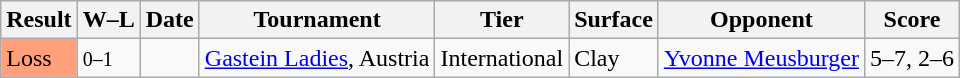<table class="sortable wikitable">
<tr>
<th>Result</th>
<th class="unsortable">W–L</th>
<th>Date</th>
<th>Tournament</th>
<th>Tier</th>
<th>Surface</th>
<th>Opponent</th>
<th class="unsortable">Score</th>
</tr>
<tr>
<td style="background:#ffa07a;">Loss</td>
<td><small>0–1</small></td>
<td><a href='#'></a></td>
<td><a href='#'>Gastein Ladies</a>, Austria</td>
<td>International</td>
<td>Clay</td>
<td> <a href='#'>Yvonne Meusburger</a></td>
<td>5–7, 2–6</td>
</tr>
</table>
